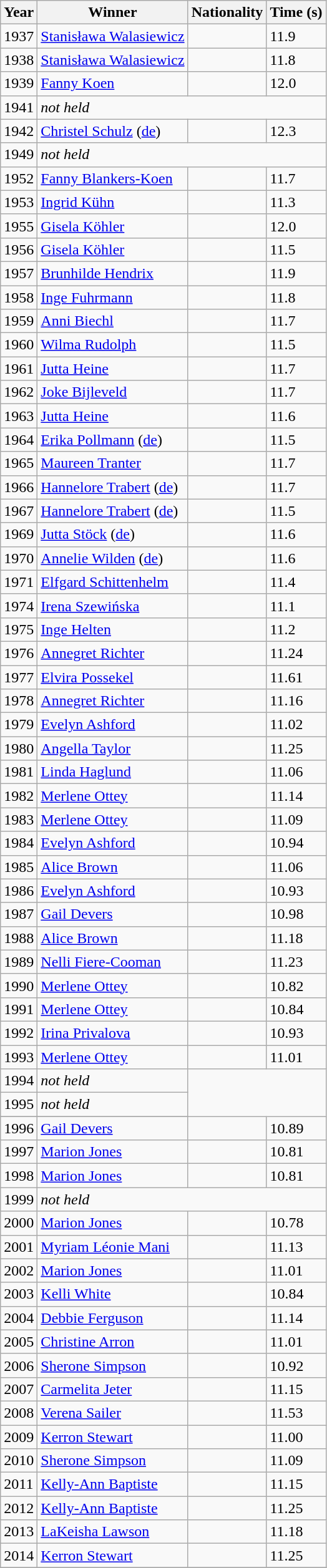<table class="wikitable collapsible collapsed" style="float:left">
<tr>
<th>Year</th>
<th>Winner</th>
<th>Nationality</th>
<th>Time (s)</th>
</tr>
<tr>
<td>1937</td>
<td><a href='#'>Stanisława Walasiewicz</a></td>
<td></td>
<td>11.9</td>
</tr>
<tr>
<td>1938</td>
<td><a href='#'>Stanisława Walasiewicz</a></td>
<td></td>
<td>11.8</td>
</tr>
<tr>
<td>1939</td>
<td><a href='#'>Fanny Koen</a></td>
<td></td>
<td>12.0</td>
</tr>
<tr>
<td>1941</td>
<td colspan=3><em>not held</em></td>
</tr>
<tr>
<td>1942</td>
<td><a href='#'>Christel Schulz</a> (<a href='#'>de</a>)</td>
<td></td>
<td>12.3</td>
</tr>
<tr>
<td>1949</td>
<td colspan=3><em>not held</em></td>
</tr>
<tr>
<td>1952</td>
<td><a href='#'>Fanny Blankers-Koen</a></td>
<td></td>
<td>11.7</td>
</tr>
<tr>
<td>1953</td>
<td><a href='#'>Ingrid Kühn</a></td>
<td></td>
<td>11.3</td>
</tr>
<tr>
<td>1955</td>
<td><a href='#'>Gisela Köhler</a></td>
<td></td>
<td>12.0</td>
</tr>
<tr>
<td>1956</td>
<td><a href='#'>Gisela Köhler</a></td>
<td></td>
<td>11.5</td>
</tr>
<tr>
<td>1957</td>
<td><a href='#'>Brunhilde Hendrix</a></td>
<td></td>
<td>11.9</td>
</tr>
<tr>
<td>1958</td>
<td><a href='#'>Inge Fuhrmann</a></td>
<td></td>
<td>11.8</td>
</tr>
<tr>
<td>1959</td>
<td><a href='#'>Anni Biechl</a></td>
<td></td>
<td>11.7</td>
</tr>
<tr>
<td>1960</td>
<td><a href='#'>Wilma Rudolph</a></td>
<td></td>
<td>11.5</td>
</tr>
<tr>
<td>1961</td>
<td><a href='#'>Jutta Heine</a></td>
<td></td>
<td>11.7</td>
</tr>
<tr>
<td>1962</td>
<td><a href='#'>Joke Bijleveld</a></td>
<td></td>
<td>11.7</td>
</tr>
<tr>
<td>1963</td>
<td><a href='#'>Jutta Heine</a></td>
<td></td>
<td>11.6</td>
</tr>
<tr>
<td>1964</td>
<td><a href='#'>Erika Pollmann</a> (<a href='#'>de</a>)</td>
<td></td>
<td>11.5</td>
</tr>
<tr>
<td>1965</td>
<td><a href='#'>Maureen Tranter</a></td>
<td></td>
<td>11.7</td>
</tr>
<tr>
<td>1966</td>
<td><a href='#'>Hannelore Trabert</a> (<a href='#'>de</a>)</td>
<td></td>
<td>11.7</td>
</tr>
<tr>
<td>1967</td>
<td><a href='#'>Hannelore Trabert</a> (<a href='#'>de</a>)</td>
<td></td>
<td>11.5</td>
</tr>
<tr>
<td>1969</td>
<td><a href='#'>Jutta Stöck</a> (<a href='#'>de</a>)</td>
<td></td>
<td>11.6</td>
</tr>
<tr>
<td>1970</td>
<td><a href='#'>Annelie Wilden</a> (<a href='#'>de</a>)</td>
<td></td>
<td>11.6</td>
</tr>
<tr>
<td>1971</td>
<td><a href='#'>Elfgard Schittenhelm</a></td>
<td></td>
<td>11.4</td>
</tr>
<tr>
<td>1974</td>
<td><a href='#'>Irena Szewińska</a></td>
<td></td>
<td>11.1</td>
</tr>
<tr>
<td>1975</td>
<td><a href='#'>Inge Helten</a></td>
<td></td>
<td>11.2</td>
</tr>
<tr>
<td>1976</td>
<td><a href='#'>Annegret Richter</a></td>
<td></td>
<td>11.24</td>
</tr>
<tr>
<td>1977</td>
<td><a href='#'>Elvira Possekel</a></td>
<td></td>
<td>11.61</td>
</tr>
<tr>
<td>1978</td>
<td><a href='#'>Annegret Richter</a></td>
<td></td>
<td>11.16</td>
</tr>
<tr>
<td>1979</td>
<td><a href='#'>Evelyn Ashford</a></td>
<td></td>
<td>11.02</td>
</tr>
<tr>
<td>1980</td>
<td><a href='#'>Angella Taylor</a></td>
<td></td>
<td>11.25</td>
</tr>
<tr>
<td>1981</td>
<td><a href='#'>Linda Haglund</a></td>
<td></td>
<td>11.06</td>
</tr>
<tr>
<td>1982</td>
<td><a href='#'>Merlene Ottey</a></td>
<td></td>
<td>11.14</td>
</tr>
<tr>
<td>1983</td>
<td><a href='#'>Merlene Ottey</a></td>
<td></td>
<td>11.09</td>
</tr>
<tr>
<td>1984</td>
<td><a href='#'>Evelyn Ashford</a></td>
<td></td>
<td>10.94</td>
</tr>
<tr>
<td>1985</td>
<td><a href='#'>Alice Brown</a></td>
<td></td>
<td>11.06</td>
</tr>
<tr>
<td>1986</td>
<td><a href='#'>Evelyn Ashford</a></td>
<td></td>
<td>10.93</td>
</tr>
<tr>
<td>1987</td>
<td><a href='#'>Gail Devers</a></td>
<td></td>
<td>10.98</td>
</tr>
<tr>
<td>1988</td>
<td><a href='#'>Alice Brown</a></td>
<td></td>
<td>11.18</td>
</tr>
<tr>
<td>1989</td>
<td><a href='#'>Nelli Fiere-Cooman</a></td>
<td></td>
<td>11.23</td>
</tr>
<tr>
<td>1990</td>
<td><a href='#'>Merlene Ottey</a></td>
<td></td>
<td>10.82</td>
</tr>
<tr>
<td>1991</td>
<td><a href='#'>Merlene Ottey</a></td>
<td></td>
<td>10.84</td>
</tr>
<tr>
<td>1992</td>
<td><a href='#'>Irina Privalova</a></td>
<td></td>
<td>10.93</td>
</tr>
<tr>
<td>1993</td>
<td><a href='#'>Merlene Ottey</a></td>
<td></td>
<td>11.01</td>
</tr>
<tr>
<td>1994</td>
<td><em>not held</em></td>
</tr>
<tr>
<td>1995</td>
<td><em>not held</em></td>
</tr>
<tr>
</tr>
<tr>
<td>1996</td>
<td><a href='#'>Gail Devers</a></td>
<td></td>
<td>10.89</td>
</tr>
<tr>
<td>1997</td>
<td><a href='#'>Marion Jones</a></td>
<td></td>
<td>10.81</td>
</tr>
<tr>
<td>1998</td>
<td><a href='#'>Marion Jones</a></td>
<td></td>
<td>10.81</td>
</tr>
<tr>
<td>1999</td>
<td colspan=3><em>not held</em></td>
</tr>
<tr>
<td>2000</td>
<td><a href='#'>Marion Jones</a></td>
<td></td>
<td>10.78</td>
</tr>
<tr>
<td>2001</td>
<td><a href='#'>Myriam Léonie Mani</a></td>
<td></td>
<td>11.13</td>
</tr>
<tr>
<td>2002</td>
<td><a href='#'>Marion Jones</a></td>
<td></td>
<td>11.01</td>
</tr>
<tr>
<td>2003</td>
<td><a href='#'>Kelli White</a></td>
<td></td>
<td>10.84</td>
</tr>
<tr>
<td>2004</td>
<td><a href='#'>Debbie Ferguson</a></td>
<td></td>
<td>11.14</td>
</tr>
<tr>
<td>2005</td>
<td><a href='#'>Christine Arron</a></td>
<td></td>
<td>11.01</td>
</tr>
<tr>
<td>2006</td>
<td><a href='#'>Sherone Simpson</a></td>
<td></td>
<td>10.92</td>
</tr>
<tr>
<td>2007</td>
<td><a href='#'>Carmelita Jeter</a></td>
<td></td>
<td>11.15</td>
</tr>
<tr>
<td>2008</td>
<td><a href='#'>Verena Sailer</a></td>
<td></td>
<td>11.53</td>
</tr>
<tr>
<td>2009</td>
<td><a href='#'>Kerron Stewart</a></td>
<td></td>
<td>11.00</td>
</tr>
<tr>
<td>2010</td>
<td><a href='#'>Sherone Simpson</a></td>
<td></td>
<td>11.09</td>
</tr>
<tr>
<td>2011</td>
<td><a href='#'>Kelly-Ann Baptiste</a></td>
<td></td>
<td>11.15</td>
</tr>
<tr>
<td>2012</td>
<td><a href='#'>Kelly-Ann Baptiste</a></td>
<td></td>
<td>11.25</td>
</tr>
<tr>
<td>2013</td>
<td><a href='#'>LaKeisha Lawson</a></td>
<td></td>
<td>11.18</td>
</tr>
<tr>
<td>2014</td>
<td><a href='#'>Kerron Stewart</a></td>
<td></td>
<td>11.25</td>
</tr>
<tr>
</tr>
</table>
